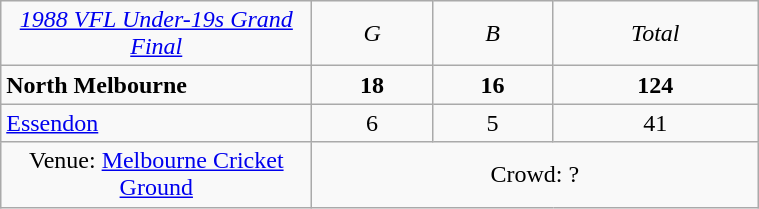<table class="wikitable" style="text-align:center; width:40%">
<tr>
<td width=200><em><a href='#'>1988 VFL Under-19s Grand Final</a></em></td>
<td><em>G</em></td>
<td><em>B</em></td>
<td><em>Total</em></td>
</tr>
<tr>
<td style="text-align:left"><strong>North Melbourne</strong></td>
<td><strong>18</strong></td>
<td><strong>16</strong></td>
<td><strong>124</strong></td>
</tr>
<tr>
<td style="text-align:left"><a href='#'>Essendon</a></td>
<td>6</td>
<td>5</td>
<td>41</td>
</tr>
<tr>
<td>Venue: <a href='#'>Melbourne Cricket Ground</a></td>
<td colspan=3>Crowd: ?</td>
</tr>
</table>
